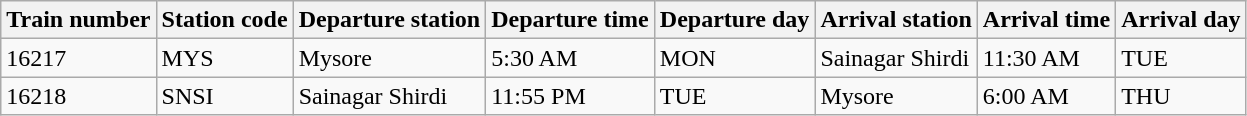<table class="wikitable">
<tr>
<th>Train number</th>
<th>Station code</th>
<th>Departure station</th>
<th>Departure time</th>
<th>Departure day</th>
<th>Arrival station</th>
<th>Arrival time</th>
<th>Arrival day</th>
</tr>
<tr>
<td>16217</td>
<td>MYS</td>
<td>Mysore</td>
<td>5:30 AM</td>
<td>MON</td>
<td>Sainagar Shirdi</td>
<td>11:30 AM</td>
<td>TUE</td>
</tr>
<tr>
<td>16218</td>
<td>SNSI</td>
<td>Sainagar Shirdi</td>
<td>11:55 PM</td>
<td>TUE</td>
<td>Mysore</td>
<td>6:00 AM</td>
<td>THU</td>
</tr>
</table>
